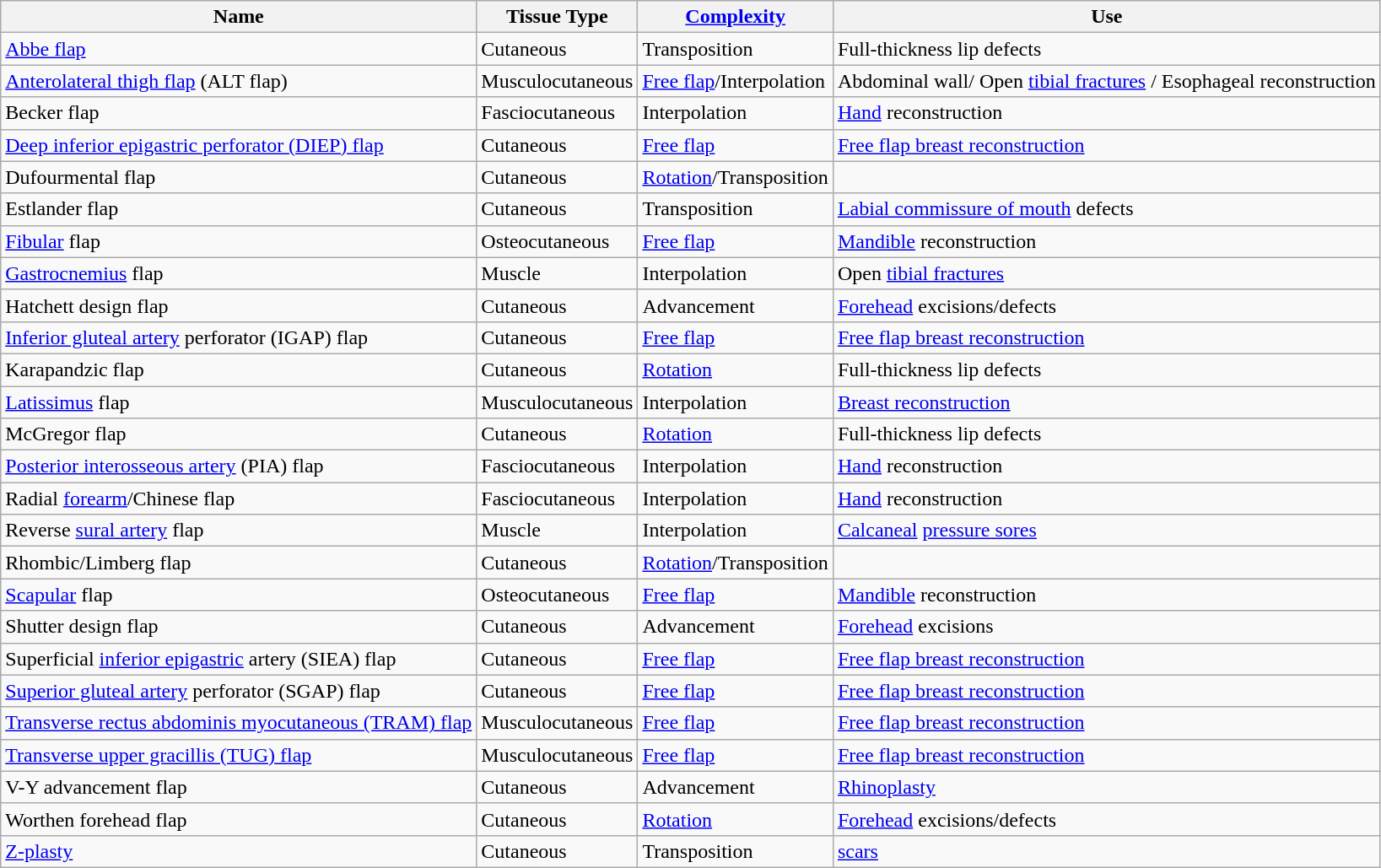<table class="sortable wikitable">
<tr>
<th>Name</th>
<th>Tissue Type</th>
<th><a href='#'>Complexity</a></th>
<th>Use</th>
</tr>
<tr>
<td><a href='#'>Abbe flap</a></td>
<td>Cutaneous</td>
<td>Transposition</td>
<td>Full-thickness lip defects</td>
</tr>
<tr>
<td><a href='#'>Anterolateral thigh flap</a> (ALT flap)</td>
<td>Musculocutaneous</td>
<td><a href='#'>Free flap</a>/Interpolation</td>
<td>Abdominal wall/ Open <a href='#'>tibial fractures</a> / Esophageal reconstruction</td>
</tr>
<tr>
<td>Becker flap</td>
<td>Fasciocutaneous</td>
<td>Interpolation</td>
<td><a href='#'>Hand</a> reconstruction</td>
</tr>
<tr>
<td><a href='#'>Deep inferior epigastric perforator (DIEP) flap</a></td>
<td>Cutaneous</td>
<td><a href='#'>Free flap</a></td>
<td><a href='#'>Free flap breast reconstruction</a></td>
</tr>
<tr>
<td>Dufourmental flap</td>
<td>Cutaneous</td>
<td><a href='#'>Rotation</a>/Transposition</td>
<td></td>
</tr>
<tr>
<td>Estlander flap</td>
<td>Cutaneous</td>
<td>Transposition</td>
<td><a href='#'>Labial commissure of mouth</a> defects</td>
</tr>
<tr>
<td><a href='#'>Fibular</a> flap</td>
<td>Osteocutaneous</td>
<td><a href='#'>Free flap</a></td>
<td><a href='#'>Mandible</a> reconstruction</td>
</tr>
<tr>
<td><a href='#'>Gastrocnemius</a> flap</td>
<td>Muscle</td>
<td>Interpolation</td>
<td>Open <a href='#'>tibial fractures</a></td>
</tr>
<tr>
<td>Hatchett design flap</td>
<td>Cutaneous</td>
<td>Advancement</td>
<td><a href='#'>Forehead</a> excisions/defects</td>
</tr>
<tr>
<td><a href='#'>Inferior gluteal artery</a> perforator (IGAP) flap</td>
<td>Cutaneous</td>
<td><a href='#'>Free flap</a></td>
<td><a href='#'>Free flap breast reconstruction</a></td>
</tr>
<tr>
<td>Karapandzic flap</td>
<td>Cutaneous</td>
<td><a href='#'>Rotation</a></td>
<td>Full-thickness lip defects</td>
</tr>
<tr>
<td><a href='#'>Latissimus</a> flap</td>
<td>Musculocutaneous</td>
<td>Interpolation</td>
<td><a href='#'>Breast reconstruction</a></td>
</tr>
<tr>
<td>McGregor flap</td>
<td>Cutaneous</td>
<td><a href='#'>Rotation</a></td>
<td>Full-thickness lip defects</td>
</tr>
<tr>
<td><a href='#'>Posterior interosseous artery</a> (PIA) flap</td>
<td>Fasciocutaneous</td>
<td>Interpolation</td>
<td><a href='#'>Hand</a> reconstruction</td>
</tr>
<tr>
<td>Radial <a href='#'>forearm</a>/Chinese flap</td>
<td>Fasciocutaneous</td>
<td>Interpolation</td>
<td><a href='#'>Hand</a> reconstruction</td>
</tr>
<tr>
<td>Reverse <a href='#'>sural artery</a> flap</td>
<td>Muscle</td>
<td>Interpolation</td>
<td><a href='#'>Calcaneal</a> <a href='#'>pressure sores</a></td>
</tr>
<tr>
<td>Rhombic/Limberg flap</td>
<td>Cutaneous</td>
<td><a href='#'>Rotation</a>/Transposition</td>
<td></td>
</tr>
<tr>
<td><a href='#'>Scapular</a> flap</td>
<td>Osteocutaneous</td>
<td><a href='#'>Free flap</a></td>
<td><a href='#'>Mandible</a> reconstruction</td>
</tr>
<tr>
<td>Shutter design flap</td>
<td>Cutaneous</td>
<td>Advancement</td>
<td><a href='#'>Forehead</a> excisions</td>
</tr>
<tr>
<td>Superficial <a href='#'>inferior epigastric</a> artery (SIEA) flap</td>
<td>Cutaneous</td>
<td><a href='#'>Free flap</a></td>
<td><a href='#'>Free flap breast reconstruction</a></td>
</tr>
<tr>
<td><a href='#'>Superior gluteal artery</a> perforator (SGAP) flap</td>
<td>Cutaneous</td>
<td><a href='#'>Free flap</a></td>
<td><a href='#'>Free flap breast reconstruction</a></td>
</tr>
<tr>
<td><a href='#'>Transverse rectus abdominis myocutaneous (TRAM) flap</a></td>
<td>Musculocutaneous</td>
<td><a href='#'>Free flap</a></td>
<td><a href='#'>Free flap breast reconstruction</a></td>
</tr>
<tr>
<td><a href='#'>Transverse upper gracillis (TUG) flap</a></td>
<td>Musculocutaneous</td>
<td><a href='#'>Free flap</a></td>
<td><a href='#'>Free flap breast reconstruction</a></td>
</tr>
<tr>
<td>V-Y advancement flap</td>
<td>Cutaneous</td>
<td>Advancement</td>
<td><a href='#'>Rhinoplasty</a></td>
</tr>
<tr>
<td>Worthen forehead flap</td>
<td>Cutaneous</td>
<td><a href='#'>Rotation</a></td>
<td><a href='#'>Forehead</a> excisions/defects</td>
</tr>
<tr>
<td><a href='#'>Z-plasty</a></td>
<td>Cutaneous</td>
<td>Transposition</td>
<td><a href='#'>scars</a></td>
</tr>
</table>
